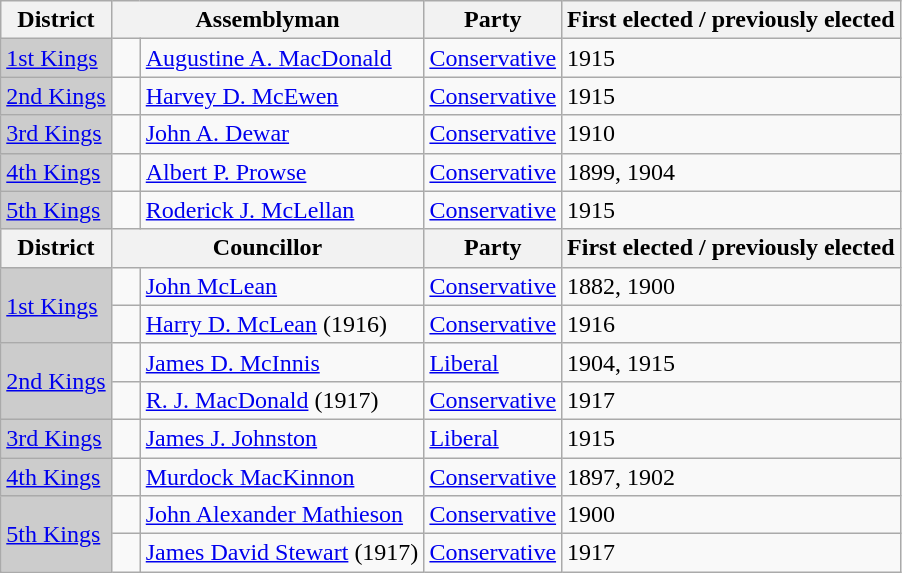<table class="wikitable sortable">
<tr>
<th>District</th>
<th colspan="2">Assemblyman</th>
<th>Party</th>
<th>First elected / previously elected</th>
</tr>
<tr>
<td bgcolor="CCCCCC"><a href='#'>1st Kings</a></td>
<td>   </td>
<td><a href='#'>Augustine A. MacDonald</a></td>
<td><a href='#'>Conservative</a></td>
<td>1915</td>
</tr>
<tr>
<td bgcolor="CCCCCC"><a href='#'>2nd Kings</a></td>
<td>   </td>
<td><a href='#'>Harvey D. McEwen</a></td>
<td><a href='#'>Conservative</a></td>
<td>1915</td>
</tr>
<tr>
<td bgcolor="CCCCCC"><a href='#'>3rd Kings</a></td>
<td>   </td>
<td><a href='#'>John A. Dewar</a></td>
<td><a href='#'>Conservative</a></td>
<td>1910</td>
</tr>
<tr>
<td bgcolor="CCCCCC"><a href='#'>4th Kings</a></td>
<td>   </td>
<td><a href='#'>Albert P. Prowse</a></td>
<td><a href='#'>Conservative</a></td>
<td>1899, 1904</td>
</tr>
<tr>
<td bgcolor="CCCCCC"><a href='#'>5th Kings</a></td>
<td>   </td>
<td><a href='#'>Roderick J. McLellan</a></td>
<td><a href='#'>Conservative</a></td>
<td>1915</td>
</tr>
<tr>
<th>District</th>
<th colspan="2">Councillor</th>
<th>Party</th>
<th>First elected / previously elected</th>
</tr>
<tr>
<td rowspan=2 bgcolor="CCCCCC"><a href='#'>1st Kings</a></td>
<td>   </td>
<td><a href='#'>John McLean</a></td>
<td><a href='#'>Conservative</a></td>
<td>1882, 1900</td>
</tr>
<tr>
<td> </td>
<td><a href='#'>Harry D. McLean</a> (1916)</td>
<td><a href='#'>Conservative</a></td>
<td>1916</td>
</tr>
<tr>
<td rowspan=2 bgcolor="CCCCCC"><a href='#'>2nd Kings</a></td>
<td>   </td>
<td><a href='#'>James D. McInnis</a></td>
<td><a href='#'>Liberal</a></td>
<td>1904, 1915</td>
</tr>
<tr>
<td> </td>
<td><a href='#'>R. J. MacDonald</a> (1917)</td>
<td><a href='#'>Conservative</a></td>
<td>1917</td>
</tr>
<tr>
<td bgcolor="CCCCCC"><a href='#'>3rd Kings</a></td>
<td>   </td>
<td><a href='#'>James J. Johnston</a></td>
<td><a href='#'>Liberal</a></td>
<td>1915</td>
</tr>
<tr>
<td bgcolor="CCCCCC"><a href='#'>4th Kings</a></td>
<td>   </td>
<td><a href='#'>Murdock MacKinnon</a></td>
<td><a href='#'>Conservative</a></td>
<td>1897, 1902</td>
</tr>
<tr>
<td rowspan=2 bgcolor="CCCCCC"><a href='#'>5th Kings</a></td>
<td>   </td>
<td><a href='#'>John Alexander Mathieson</a></td>
<td><a href='#'>Conservative</a></td>
<td>1900</td>
</tr>
<tr>
<td> </td>
<td><a href='#'>James David Stewart</a> (1917)</td>
<td><a href='#'>Conservative</a></td>
<td>1917</td>
</tr>
</table>
